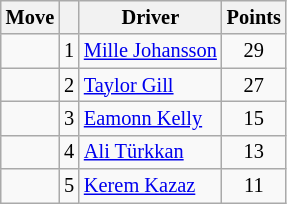<table class="wikitable" style="font-size:85%;">
<tr>
<th>Move</th>
<th></th>
<th>Driver</th>
<th>Points</th>
</tr>
<tr>
<td align="center"></td>
<td align="center">1</td>
<td><a href='#'>Mille Johansson</a></td>
<td align="center">29</td>
</tr>
<tr>
<td align="center"></td>
<td align="center">2</td>
<td><a href='#'>Taylor Gill</a></td>
<td align="center">27</td>
</tr>
<tr>
<td align="center"></td>
<td align="center">3</td>
<td><a href='#'>Eamonn Kelly</a></td>
<td align="center">15</td>
</tr>
<tr>
<td align="center"></td>
<td align="center">4</td>
<td><a href='#'>Ali Türkkan</a></td>
<td align="center">13</td>
</tr>
<tr>
<td align="center"></td>
<td align="center">5</td>
<td><a href='#'>Kerem Kazaz</a></td>
<td align="center">11</td>
</tr>
</table>
